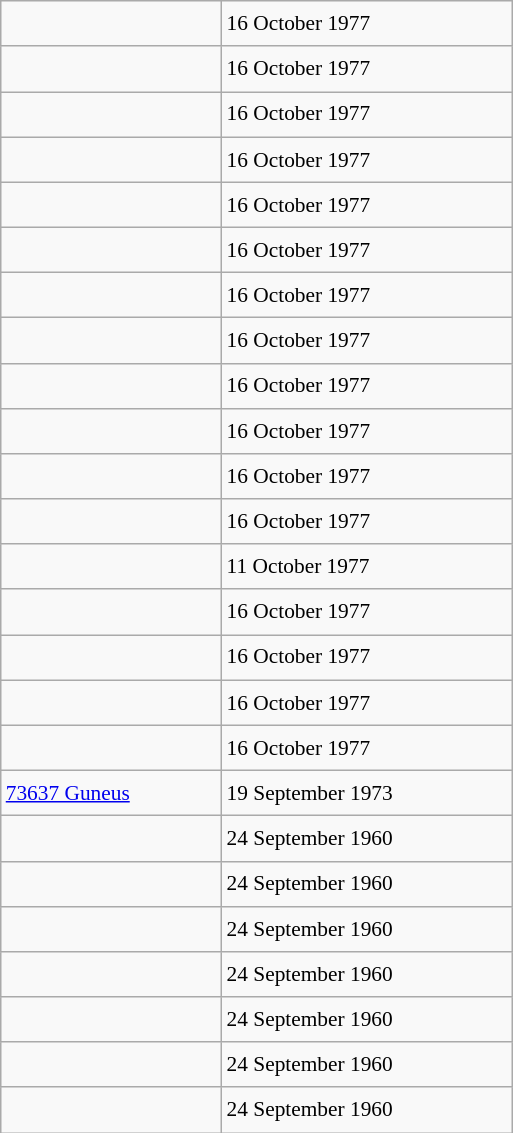<table class="wikitable" style="font-size: 89%; float: left; width: 24em; margin-right: 1em; line-height: 1.65em">
<tr>
<td></td>
<td>16 October 1977</td>
</tr>
<tr>
<td></td>
<td>16 October 1977</td>
</tr>
<tr>
<td></td>
<td>16 October 1977</td>
</tr>
<tr>
<td></td>
<td>16 October 1977</td>
</tr>
<tr>
<td></td>
<td>16 October 1977</td>
</tr>
<tr>
<td></td>
<td>16 October 1977</td>
</tr>
<tr>
<td></td>
<td>16 October 1977</td>
</tr>
<tr>
<td></td>
<td>16 October 1977</td>
</tr>
<tr>
<td></td>
<td>16 October 1977</td>
</tr>
<tr>
<td></td>
<td>16 October 1977</td>
</tr>
<tr>
<td></td>
<td>16 October 1977</td>
</tr>
<tr>
<td></td>
<td>16 October 1977</td>
</tr>
<tr>
<td></td>
<td>11 October 1977</td>
</tr>
<tr>
<td></td>
<td>16 October 1977</td>
</tr>
<tr>
<td></td>
<td>16 October 1977</td>
</tr>
<tr>
<td></td>
<td>16 October 1977</td>
</tr>
<tr>
<td></td>
<td>16 October 1977</td>
</tr>
<tr>
<td><a href='#'>73637 Guneus</a></td>
<td>19 September 1973</td>
</tr>
<tr>
<td></td>
<td>24 September 1960</td>
</tr>
<tr>
<td></td>
<td>24 September 1960</td>
</tr>
<tr>
<td></td>
<td>24 September 1960</td>
</tr>
<tr>
<td></td>
<td>24 September 1960</td>
</tr>
<tr>
<td></td>
<td>24 September 1960</td>
</tr>
<tr>
<td></td>
<td>24 September 1960</td>
</tr>
<tr>
<td></td>
<td>24 September 1960</td>
</tr>
</table>
